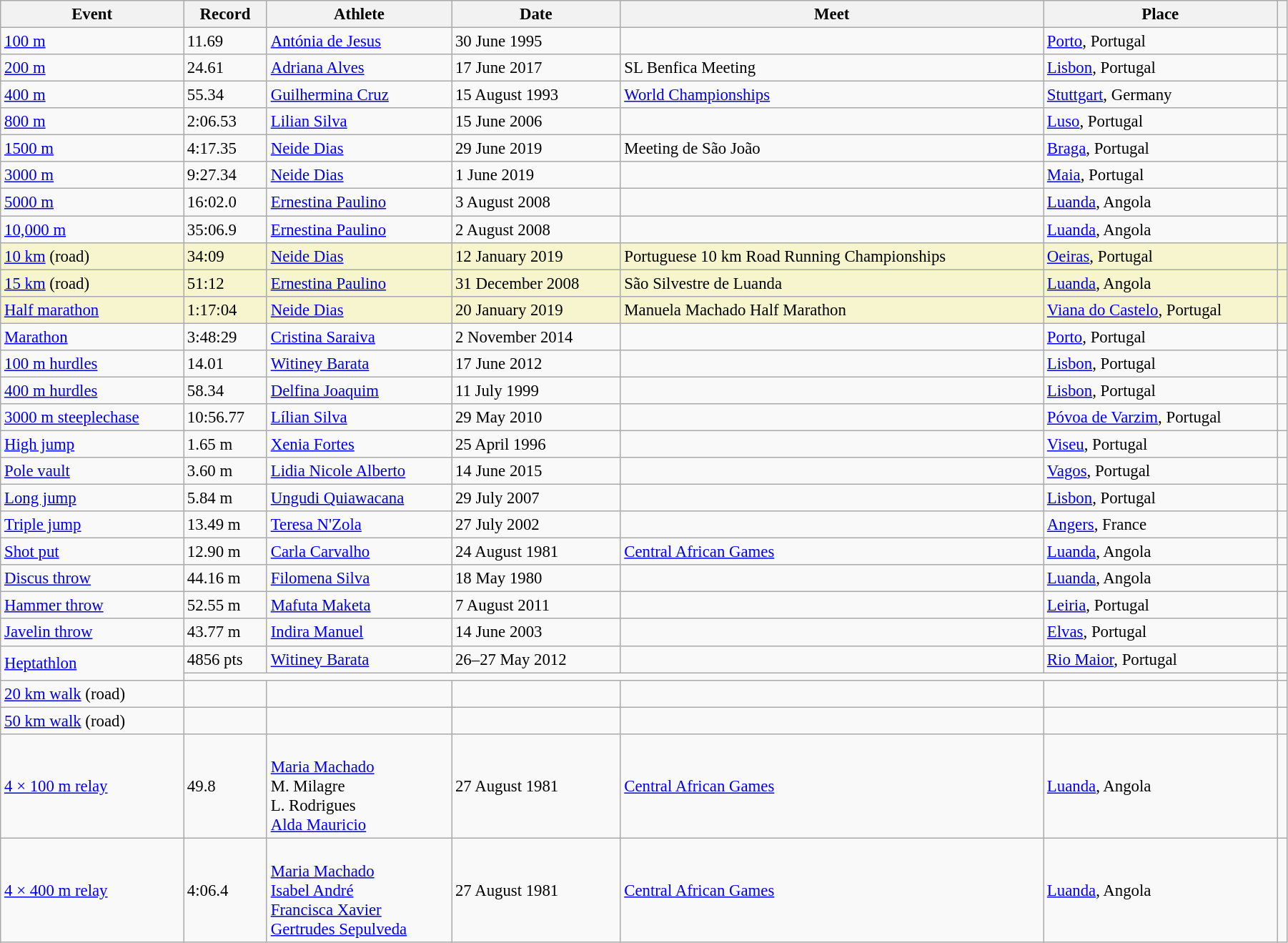<table class="wikitable" style="font-size:95%; width: 95%;">
<tr>
<th>Event</th>
<th>Record</th>
<th>Athlete</th>
<th>Date</th>
<th>Meet</th>
<th>Place</th>
<th></th>
</tr>
<tr>
<td><a href='#'>100 m</a></td>
<td>11.69 </td>
<td><a href='#'>Antónia de Jesus</a></td>
<td>30 June 1995</td>
<td></td>
<td><a href='#'>Porto</a>, Portugal</td>
<td></td>
</tr>
<tr>
<td><a href='#'>200 m</a></td>
<td>24.61 </td>
<td><a href='#'>Adriana Alves</a></td>
<td>17 June 2017</td>
<td>SL Benfica Meeting</td>
<td><a href='#'>Lisbon</a>, Portugal</td>
<td></td>
</tr>
<tr>
<td><a href='#'>400 m</a></td>
<td>55.34</td>
<td><a href='#'>Guilhermina Cruz</a></td>
<td>15 August 1993</td>
<td><a href='#'>World Championships</a></td>
<td><a href='#'>Stuttgart</a>, Germany</td>
<td></td>
</tr>
<tr>
<td><a href='#'>800 m</a></td>
<td>2:06.53</td>
<td><a href='#'>Lilian Silva</a></td>
<td>15 June 2006</td>
<td></td>
<td><a href='#'>Luso</a>, Portugal</td>
<td></td>
</tr>
<tr>
<td><a href='#'>1500 m</a></td>
<td>4:17.35</td>
<td><a href='#'>Neide Dias</a></td>
<td>29 June 2019</td>
<td>Meeting de São João</td>
<td><a href='#'>Braga</a>, Portugal</td>
<td></td>
</tr>
<tr>
<td><a href='#'>3000 m</a></td>
<td>9:27.34</td>
<td><a href='#'>Neide Dias</a></td>
<td>1 June 2019</td>
<td></td>
<td><a href='#'>Maia</a>, Portugal</td>
<td></td>
</tr>
<tr>
<td><a href='#'>5000 m</a></td>
<td>16:02.0 </td>
<td><a href='#'>Ernestina Paulino</a></td>
<td>3 August 2008</td>
<td></td>
<td><a href='#'>Luanda</a>, Angola</td>
<td></td>
</tr>
<tr>
<td><a href='#'>10,000 m</a></td>
<td>35:06.9 </td>
<td><a href='#'>Ernestina Paulino</a></td>
<td>2 August 2008</td>
<td></td>
<td><a href='#'>Luanda</a>, Angola</td>
<td></td>
</tr>
<tr style="background:#f6F5CE;">
<td><a href='#'>10 km</a> (road)</td>
<td>34:09</td>
<td><a href='#'>Neide Dias</a></td>
<td>12 January 2019</td>
<td>Portuguese 10 km Road Running Championships</td>
<td><a href='#'>Oeiras</a>, Portugal</td>
<td></td>
</tr>
<tr style="background:#f6F5CE;">
<td><a href='#'>15 km</a> (road)</td>
<td>51:12</td>
<td><a href='#'>Ernestina Paulino</a></td>
<td>31 December 2008</td>
<td>São Silvestre de Luanda</td>
<td><a href='#'>Luanda</a>, Angola</td>
<td></td>
</tr>
<tr style="background:#f6F5CE;">
<td><a href='#'>Half marathon</a></td>
<td>1:17:04</td>
<td><a href='#'>Neide Dias</a></td>
<td>20 January 2019</td>
<td>Manuela Machado Half Marathon</td>
<td><a href='#'>Viana do Castelo</a>, Portugal</td>
<td></td>
</tr>
<tr>
<td><a href='#'>Marathon</a></td>
<td>3:48:29</td>
<td><a href='#'>Cristina Saraiva</a></td>
<td>2 November 2014</td>
<td></td>
<td><a href='#'>Porto</a>, Portugal</td>
<td></td>
</tr>
<tr>
<td><a href='#'>100 m hurdles</a></td>
<td>14.01 </td>
<td><a href='#'>Witiney Barata</a></td>
<td>17 June 2012</td>
<td></td>
<td><a href='#'>Lisbon</a>, Portugal</td>
<td></td>
</tr>
<tr>
<td><a href='#'>400 m hurdles</a></td>
<td>58.34</td>
<td><a href='#'>Delfina Joaquim</a></td>
<td>11 July 1999</td>
<td></td>
<td><a href='#'>Lisbon</a>, Portugal</td>
<td></td>
</tr>
<tr>
<td><a href='#'>3000 m steeplechase</a></td>
<td>10:56.77</td>
<td><a href='#'>Lílian Silva</a></td>
<td>29 May 2010</td>
<td></td>
<td><a href='#'>Póvoa de Varzim</a>, Portugal</td>
<td></td>
</tr>
<tr>
<td><a href='#'>High jump</a></td>
<td>1.65 m</td>
<td><a href='#'>Xenia Fortes</a></td>
<td>25 April 1996</td>
<td></td>
<td><a href='#'>Viseu</a>, Portugal</td>
<td></td>
</tr>
<tr>
<td><a href='#'>Pole vault</a></td>
<td>3.60 m</td>
<td><a href='#'>Lidia Nicole Alberto</a></td>
<td>14 June 2015</td>
<td></td>
<td><a href='#'>Vagos</a>, Portugal</td>
<td></td>
</tr>
<tr>
<td><a href='#'>Long jump</a></td>
<td>5.84 m </td>
<td><a href='#'>Ungudi Quiawacana</a></td>
<td>29 July 2007</td>
<td></td>
<td><a href='#'>Lisbon</a>, Portugal</td>
<td></td>
</tr>
<tr>
<td><a href='#'>Triple jump</a></td>
<td>13.49 m </td>
<td><a href='#'>Teresa N'Zola</a></td>
<td>27 July 2002</td>
<td></td>
<td><a href='#'>Angers</a>, France</td>
<td></td>
</tr>
<tr>
<td><a href='#'>Shot put</a></td>
<td>12.90 m</td>
<td><a href='#'>Carla Carvalho</a></td>
<td>24 August 1981</td>
<td><a href='#'>Central African Games</a></td>
<td><a href='#'>Luanda</a>, Angola</td>
<td></td>
</tr>
<tr>
<td><a href='#'>Discus throw</a></td>
<td>44.16 m</td>
<td><a href='#'>Filomena Silva</a></td>
<td>18 May 1980</td>
<td></td>
<td><a href='#'>Luanda</a>, Angola</td>
<td></td>
</tr>
<tr>
<td><a href='#'>Hammer throw</a></td>
<td>52.55 m</td>
<td><a href='#'>Mafuta Maketa</a></td>
<td>7 August 2011</td>
<td></td>
<td><a href='#'>Leiria</a>, Portugal</td>
<td></td>
</tr>
<tr>
<td><a href='#'>Javelin throw</a></td>
<td>43.77 m</td>
<td><a href='#'>Indira Manuel</a></td>
<td>14 June 2003</td>
<td></td>
<td><a href='#'>Elvas</a>, Portugal</td>
<td></td>
</tr>
<tr>
<td rowspan=2><a href='#'>Heptathlon</a></td>
<td>4856 pts</td>
<td><a href='#'>Witiney Barata</a></td>
<td>26–27 May 2012</td>
<td></td>
<td><a href='#'>Rio Maior</a>, Portugal</td>
<td></td>
</tr>
<tr>
<td colspan=5></td>
<td></td>
</tr>
<tr>
<td><a href='#'>20 km walk</a> (road)</td>
<td></td>
<td></td>
<td></td>
<td></td>
<td></td>
<td></td>
</tr>
<tr>
<td><a href='#'>50 km walk</a> (road)</td>
<td></td>
<td></td>
<td></td>
<td></td>
<td></td>
<td></td>
</tr>
<tr>
<td><a href='#'>4 × 100 m relay</a></td>
<td>49.8 </td>
<td><br><a href='#'>Maria Machado</a><br>M. Milagre<br>L. Rodrigues<br><a href='#'>Alda Mauricio</a></td>
<td>27 August 1981</td>
<td><a href='#'>Central African Games</a></td>
<td><a href='#'>Luanda</a>, Angola</td>
<td></td>
</tr>
<tr>
<td><a href='#'>4 × 400 m relay</a></td>
<td>4:06.4 </td>
<td><br><a href='#'>Maria Machado</a><br><a href='#'>Isabel André</a><br><a href='#'>Francisca Xavier</a><br><a href='#'>Gertrudes Sepulveda</a></td>
<td>27 August 1981</td>
<td><a href='#'>Central African Games</a></td>
<td><a href='#'>Luanda</a>, Angola</td>
<td></td>
</tr>
</table>
